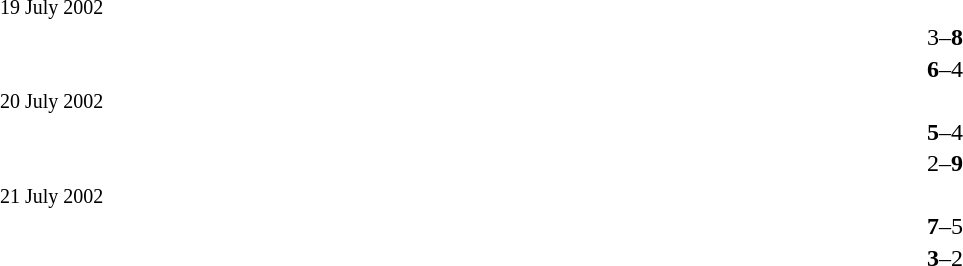<table width=100% cellspacing=1>
<tr>
<th width=40%></th>
<th width=20%></th>
<th></th>
</tr>
<tr>
<td><small>19 July 2002</small></td>
</tr>
<tr>
<td align=right></td>
<td align=center>3–<strong>8</strong></td>
<td><strong></strong></td>
</tr>
<tr>
<td align=right><strong></strong></td>
<td align=center><strong>6</strong>–4</td>
<td></td>
</tr>
<tr>
<td><small>20 July 2002</small></td>
</tr>
<tr>
<td align=right><strong></strong></td>
<td align=center><strong>5</strong>–4 </td>
<td></td>
</tr>
<tr>
<td align=right></td>
<td align=center>2–<strong>9</strong></td>
<td><strong></strong></td>
</tr>
<tr>
<td><small>21 July 2002</small></td>
</tr>
<tr>
<td align=right><strong></strong></td>
<td align=center><strong>7</strong>–5</td>
<td></td>
</tr>
<tr>
<td align=right><strong></strong></td>
<td align=center><strong>3</strong>–2</td>
<td></td>
</tr>
</table>
